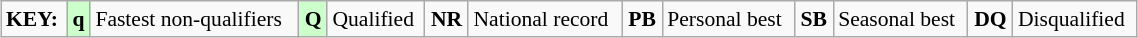<table class="wikitable" style="margin:0.5em auto; font-size:90%;position:relative;" width=60%>
<tr>
<td><strong>KEY:</strong></td>
<td bgcolor=ccffcc align=center><strong>q</strong></td>
<td>Fastest non-qualifiers</td>
<td bgcolor=ccffcc align=center><strong>Q</strong></td>
<td>Qualified</td>
<td align=center><strong>NR</strong></td>
<td>National record</td>
<td align=center><strong>PB</strong></td>
<td>Personal best</td>
<td align=center><strong>SB</strong></td>
<td>Seasonal best</td>
<td align=center><strong>DQ</strong></td>
<td>Disqualified</td>
</tr>
</table>
